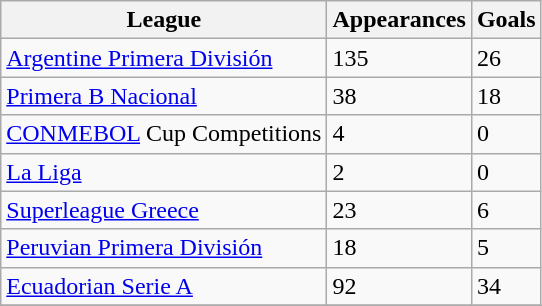<table class="wikitable">
<tr>
<th>League</th>
<th>Appearances</th>
<th>Goals</th>
</tr>
<tr>
<td><a href='#'>Argentine Primera División</a></td>
<td>   135</td>
<td> 26</td>
</tr>
<tr>
<td><a href='#'>Primera B Nacional</a></td>
<td>   38</td>
<td> 18</td>
</tr>
<tr>
<td><a href='#'>CONMEBOL</a> Cup Competitions</td>
<td>   4</td>
<td> 0</td>
</tr>
<tr>
<td><a href='#'>La Liga</a></td>
<td>   2</td>
<td> 0</td>
</tr>
<tr>
<td><a href='#'>Superleague Greece</a></td>
<td>   23</td>
<td> 6</td>
</tr>
<tr>
<td><a href='#'>Peruvian Primera División</a></td>
<td>   18</td>
<td> 5</td>
</tr>
<tr>
<td><a href='#'>Ecuadorian Serie A</a></td>
<td>   92</td>
<td> 34</td>
</tr>
<tr>
</tr>
</table>
